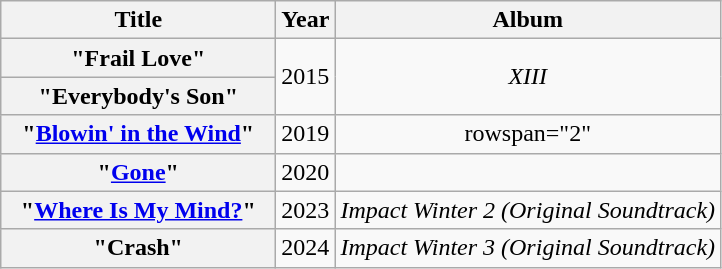<table class="wikitable plainrowheaders" style="text-align:center;">
<tr>
<th scope="col" style="width:11em;">Title</th>
<th scope="col" style="width:1em;">Year</th>
<th scope="col">Album</th>
</tr>
<tr>
<th scope="row">"Frail Love"</th>
<td rowspan="2">2015</td>
<td rowspan="2"><em>XIII</em></td>
</tr>
<tr>
<th scope="row">"Everybody's Son"</th>
</tr>
<tr>
<th scope="row">"<a href='#'>Blowin' in the Wind</a>"</th>
<td>2019</td>
<td>rowspan="2" </td>
</tr>
<tr>
<th scope="row">"<a href='#'>Gone</a>"</th>
<td>2020</td>
</tr>
<tr>
<th scope="row">"<a href='#'>Where Is My Mind?</a>"</th>
<td>2023</td>
<td><em>Impact Winter 2 (Original Soundtrack)</em></td>
</tr>
<tr>
<th scope="row">"Crash"</th>
<td>2024</td>
<td><em>Impact Winter 3 (Original Soundtrack)</em></td>
</tr>
</table>
